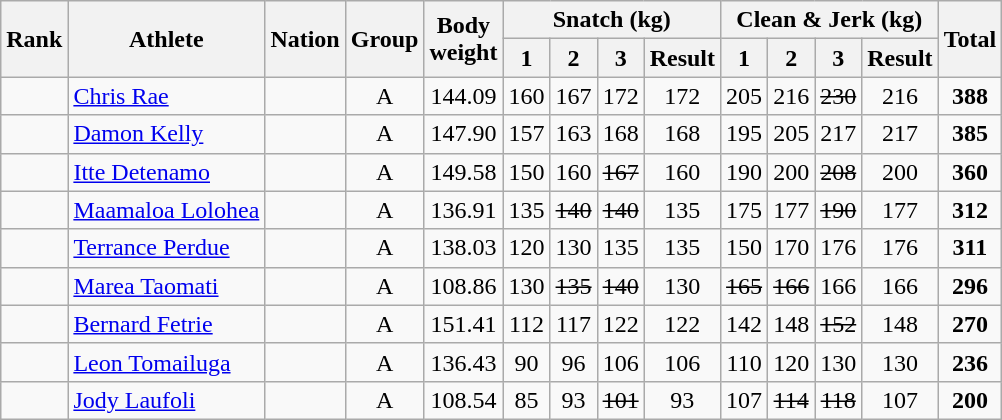<table class="wikitable sortable" style="text-align:center;">
<tr>
<th rowspan=2>Rank</th>
<th rowspan=2>Athlete</th>
<th rowspan=2>Nation</th>
<th rowspan=2>Group</th>
<th rowspan=2>Body<br>weight</th>
<th colspan=4>Snatch (kg)</th>
<th colspan=4>Clean & Jerk (kg)</th>
<th rowspan=2>Total</th>
</tr>
<tr>
<th>1</th>
<th>2</th>
<th>3</th>
<th>Result</th>
<th>1</th>
<th>2</th>
<th>3</th>
<th>Result</th>
</tr>
<tr>
<td></td>
<td align=left><a href='#'>Chris Rae</a></td>
<td align=left></td>
<td>A</td>
<td>144.09</td>
<td>160</td>
<td>167</td>
<td>172</td>
<td>172</td>
<td>205</td>
<td>216</td>
<td><s>230</s></td>
<td>216</td>
<td><strong>388</strong></td>
</tr>
<tr>
<td></td>
<td align=left><a href='#'>Damon Kelly</a></td>
<td align=left></td>
<td>A</td>
<td>147.90</td>
<td>157</td>
<td>163</td>
<td>168</td>
<td>168</td>
<td>195</td>
<td>205</td>
<td>217</td>
<td>217</td>
<td><strong>385</strong></td>
</tr>
<tr>
<td></td>
<td align=left><a href='#'>Itte Detenamo</a></td>
<td align=left></td>
<td>A</td>
<td>149.58</td>
<td>150</td>
<td>160</td>
<td><s>167</s></td>
<td>160</td>
<td>190</td>
<td>200</td>
<td><s>208</s></td>
<td>200</td>
<td><strong>360</strong></td>
</tr>
<tr>
<td></td>
<td align=left><a href='#'>Maamaloa Lolohea</a></td>
<td align=left></td>
<td>A</td>
<td>136.91</td>
<td>135</td>
<td><s>140</s></td>
<td><s>140</s></td>
<td>135</td>
<td>175</td>
<td>177</td>
<td><s>190</s></td>
<td>177</td>
<td><strong>312</strong></td>
</tr>
<tr>
<td></td>
<td align=left><a href='#'>Terrance Perdue</a></td>
<td align=left></td>
<td>A</td>
<td>138.03</td>
<td>120</td>
<td>130</td>
<td>135</td>
<td>135</td>
<td>150</td>
<td>170</td>
<td>176</td>
<td>176</td>
<td><strong>311</strong></td>
</tr>
<tr>
<td></td>
<td align=left><a href='#'>Marea Taomati</a></td>
<td align=left></td>
<td>A</td>
<td>108.86</td>
<td>130</td>
<td><s>135</s></td>
<td><s>140</s></td>
<td>130</td>
<td><s>165</s></td>
<td><s>166</s></td>
<td>166</td>
<td>166</td>
<td><strong>296</strong></td>
</tr>
<tr>
<td></td>
<td align=left><a href='#'>Bernard Fetrie</a></td>
<td align=left></td>
<td>A</td>
<td>151.41</td>
<td>112</td>
<td>117</td>
<td>122</td>
<td>122</td>
<td>142</td>
<td>148</td>
<td><s>152</s></td>
<td>148</td>
<td><strong>270</strong></td>
</tr>
<tr>
<td></td>
<td align=left><a href='#'>Leon Tomailuga</a></td>
<td align=left></td>
<td>A</td>
<td>136.43</td>
<td>90</td>
<td>96</td>
<td>106</td>
<td>106</td>
<td>110</td>
<td>120</td>
<td>130</td>
<td>130</td>
<td><strong>236</strong></td>
</tr>
<tr>
<td></td>
<td align=left><a href='#'>Jody Laufoli</a></td>
<td align=left></td>
<td>A</td>
<td>108.54</td>
<td>85</td>
<td>93</td>
<td><s>101</s></td>
<td>93</td>
<td>107</td>
<td><s>114</s></td>
<td><s>118</s></td>
<td>107</td>
<td><strong>200</strong></td>
</tr>
</table>
